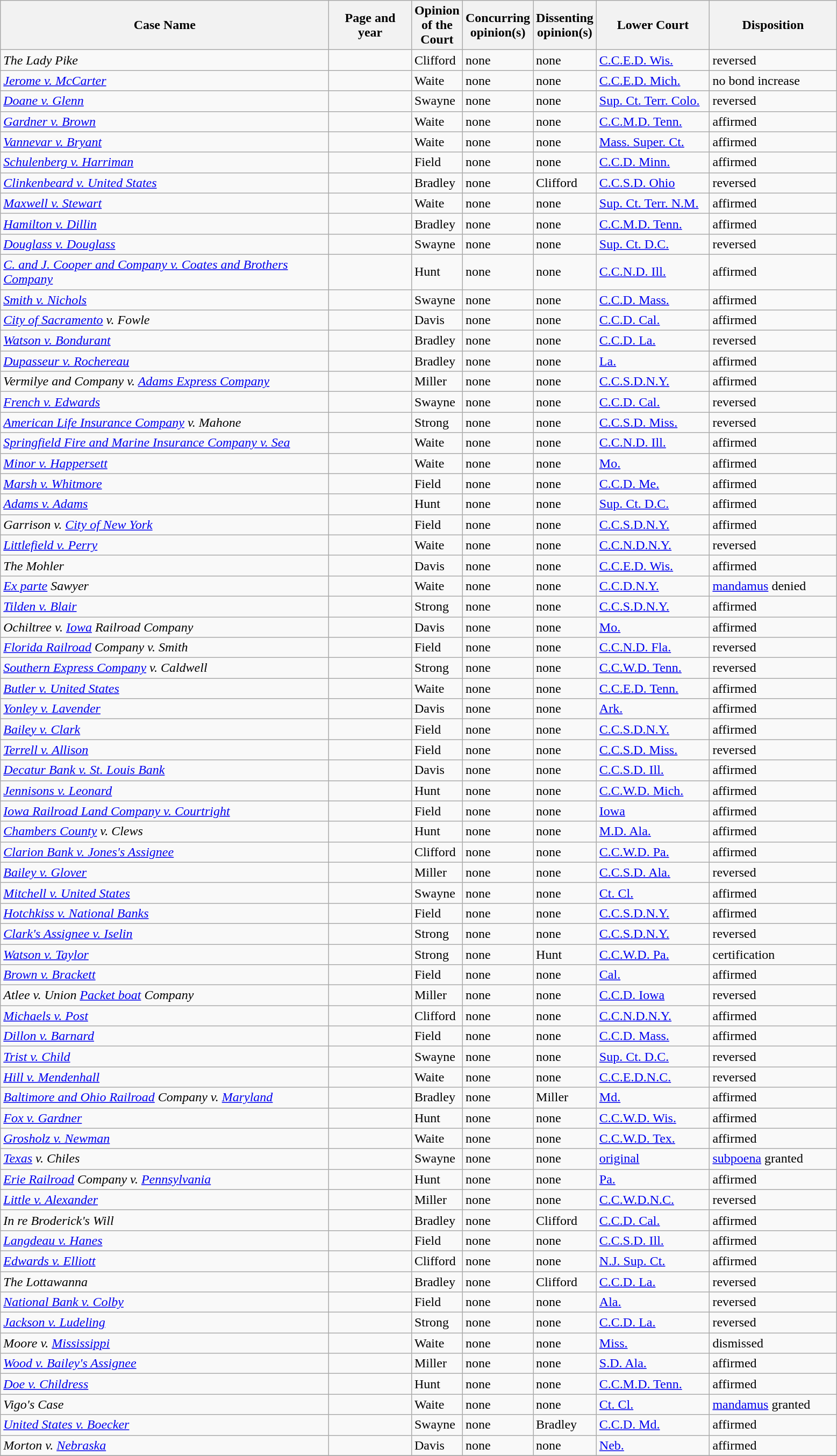<table class="wikitable sortable">
<tr>
<th scope="col" style="width: 400px;">Case Name</th>
<th scope="col" style="width: 95px;">Page and year</th>
<th scope="col" style="width: 10px;">Opinion of the Court</th>
<th scope="col" style="width: 10px;">Concurring opinion(s)</th>
<th scope="col" style="width: 10px;">Dissenting opinion(s)</th>
<th scope="col" style="width: 133px;">Lower Court</th>
<th scope="col" style="width: 150px;">Disposition</th>
</tr>
<tr>
<td><em>The Lady Pike</em></td>
<td align="right"></td>
<td>Clifford</td>
<td>none</td>
<td>none</td>
<td><a href='#'>C.C.E.D. Wis.</a></td>
<td>reversed</td>
</tr>
<tr>
<td><em><a href='#'>Jerome v. McCarter</a></em></td>
<td align="right"></td>
<td>Waite</td>
<td>none</td>
<td>none</td>
<td><a href='#'>C.C.E.D. Mich.</a></td>
<td>no bond increase</td>
</tr>
<tr>
<td><em><a href='#'>Doane v. Glenn</a></em></td>
<td align="right"></td>
<td>Swayne</td>
<td>none</td>
<td>none</td>
<td><a href='#'>Sup. Ct. Terr. Colo.</a></td>
<td>reversed</td>
</tr>
<tr>
<td><em><a href='#'>Gardner v. Brown</a></em></td>
<td align="right"></td>
<td>Waite</td>
<td>none</td>
<td>none</td>
<td><a href='#'>C.C.M.D. Tenn.</a></td>
<td>affirmed</td>
</tr>
<tr>
<td><em><a href='#'>Vannevar v. Bryant</a></em></td>
<td align="right"></td>
<td>Waite</td>
<td>none</td>
<td>none</td>
<td><a href='#'>Mass. Super. Ct.</a></td>
<td>affirmed</td>
</tr>
<tr>
<td><em><a href='#'>Schulenberg v. Harriman</a></em></td>
<td align="right"></td>
<td>Field</td>
<td>none</td>
<td>none</td>
<td><a href='#'>C.C.D. Minn.</a></td>
<td>affirmed</td>
</tr>
<tr>
<td><em><a href='#'>Clinkenbeard v. United States</a></em></td>
<td align="right"></td>
<td>Bradley</td>
<td>none</td>
<td>Clifford</td>
<td><a href='#'>C.C.S.D. Ohio</a></td>
<td>reversed</td>
</tr>
<tr>
<td><em><a href='#'>Maxwell v. Stewart</a></em></td>
<td align="right"></td>
<td>Waite</td>
<td>none</td>
<td>none</td>
<td><a href='#'>Sup. Ct. Terr. N.M.</a></td>
<td>affirmed</td>
</tr>
<tr>
<td><em><a href='#'>Hamilton v. Dillin</a></em></td>
<td align="right"></td>
<td>Bradley</td>
<td>none</td>
<td>none</td>
<td><a href='#'>C.C.M.D. Tenn.</a></td>
<td>affirmed</td>
</tr>
<tr>
<td><em><a href='#'>Douglass v. Douglass</a></em></td>
<td align="right"></td>
<td>Swayne</td>
<td>none</td>
<td>none</td>
<td><a href='#'>Sup. Ct. D.C.</a></td>
<td>reversed</td>
</tr>
<tr>
<td><em><a href='#'>C. and J. Cooper and Company v. Coates and Brothers Company</a></em></td>
<td align="right"></td>
<td>Hunt</td>
<td>none</td>
<td>none</td>
<td><a href='#'>C.C.N.D. Ill.</a></td>
<td>affirmed</td>
</tr>
<tr>
<td><em><a href='#'>Smith v. Nichols</a></em></td>
<td align="right"></td>
<td>Swayne</td>
<td>none</td>
<td>none</td>
<td><a href='#'>C.C.D. Mass.</a></td>
<td>affirmed</td>
</tr>
<tr>
<td><em><a href='#'>City of Sacramento</a> v. Fowle</em></td>
<td align="right"></td>
<td>Davis</td>
<td>none</td>
<td>none</td>
<td><a href='#'>C.C.D. Cal.</a></td>
<td>affirmed</td>
</tr>
<tr>
<td><em><a href='#'>Watson v. Bondurant</a></em></td>
<td align="right"></td>
<td>Bradley</td>
<td>none</td>
<td>none</td>
<td><a href='#'>C.C.D. La.</a></td>
<td>reversed</td>
</tr>
<tr>
<td><em><a href='#'>Dupasseur v. Rochereau</a></em></td>
<td align="right"></td>
<td>Bradley</td>
<td>none</td>
<td>none</td>
<td><a href='#'>La.</a></td>
<td>affirmed</td>
</tr>
<tr>
<td><em>Vermilye and Company v. <a href='#'>Adams Express Company</a></em></td>
<td align="right"></td>
<td>Miller</td>
<td>none</td>
<td>none</td>
<td><a href='#'>C.C.S.D.N.Y.</a></td>
<td>affirmed</td>
</tr>
<tr>
<td><em><a href='#'>French v. Edwards</a></em></td>
<td align="right"></td>
<td>Swayne</td>
<td>none</td>
<td>none</td>
<td><a href='#'>C.C.D. Cal.</a></td>
<td>reversed</td>
</tr>
<tr>
<td><em><a href='#'>American Life Insurance Company</a> v. Mahone</em></td>
<td align="right"></td>
<td>Strong</td>
<td>none</td>
<td>none</td>
<td><a href='#'>C.C.S.D. Miss.</a></td>
<td>reversed</td>
</tr>
<tr>
<td><em><a href='#'>Springfield Fire and Marine Insurance Company v. Sea</a></em></td>
<td align="right"></td>
<td>Waite</td>
<td>none</td>
<td>none</td>
<td><a href='#'>C.C.N.D. Ill.</a></td>
<td>affirmed</td>
</tr>
<tr>
<td><em><a href='#'>Minor v. Happersett</a></em></td>
<td align="right"></td>
<td>Waite</td>
<td>none</td>
<td>none</td>
<td><a href='#'>Mo.</a></td>
<td>affirmed</td>
</tr>
<tr>
<td><em><a href='#'>Marsh v. Whitmore</a></em></td>
<td align="right"></td>
<td>Field</td>
<td>none</td>
<td>none</td>
<td><a href='#'>C.C.D. Me.</a></td>
<td>affirmed</td>
</tr>
<tr>
<td><em><a href='#'>Adams v. Adams</a></em></td>
<td align="right"></td>
<td>Hunt</td>
<td>none</td>
<td>none</td>
<td><a href='#'>Sup. Ct. D.C.</a></td>
<td>affirmed</td>
</tr>
<tr>
<td><em>Garrison v. <a href='#'>City of New York</a></em></td>
<td align="right"></td>
<td>Field</td>
<td>none</td>
<td>none</td>
<td><a href='#'>C.C.S.D.N.Y.</a></td>
<td>affirmed</td>
</tr>
<tr>
<td><em><a href='#'>Littlefield v. Perry</a></em></td>
<td align="right"></td>
<td>Waite</td>
<td>none</td>
<td>none</td>
<td><a href='#'>C.C.N.D.N.Y.</a></td>
<td>reversed</td>
</tr>
<tr>
<td><em>The Mohler</em></td>
<td align="right"></td>
<td>Davis</td>
<td>none</td>
<td>none</td>
<td><a href='#'>C.C.E.D. Wis.</a></td>
<td>affirmed</td>
</tr>
<tr>
<td><em><a href='#'>Ex parte</a> Sawyer</em></td>
<td align="right"></td>
<td>Waite</td>
<td>none</td>
<td>none</td>
<td><a href='#'>C.C.D.N.Y.</a></td>
<td><a href='#'>mandamus</a> denied</td>
</tr>
<tr>
<td><em><a href='#'>Tilden v. Blair</a></em></td>
<td align="right"></td>
<td>Strong</td>
<td>none</td>
<td>none</td>
<td><a href='#'>C.C.S.D.N.Y.</a></td>
<td>affirmed</td>
</tr>
<tr>
<td><em>Ochiltree v. <a href='#'>Iowa</a> Railroad Company</em></td>
<td align="right"></td>
<td>Davis</td>
<td>none</td>
<td>none</td>
<td><a href='#'>Mo.</a></td>
<td>affirmed</td>
</tr>
<tr>
<td><em><a href='#'>Florida Railroad</a> Company v. Smith</em></td>
<td align="right"></td>
<td>Field</td>
<td>none</td>
<td>none</td>
<td><a href='#'>C.C.N.D. Fla.</a></td>
<td>reversed</td>
</tr>
<tr>
<td><em><a href='#'>Southern Express Company</a> v. Caldwell</em></td>
<td align="right"></td>
<td>Strong</td>
<td>none</td>
<td>none</td>
<td><a href='#'>C.C.W.D. Tenn.</a></td>
<td>reversed</td>
</tr>
<tr>
<td><em><a href='#'>Butler v. United States</a></em></td>
<td align="right"></td>
<td>Waite</td>
<td>none</td>
<td>none</td>
<td><a href='#'>C.C.E.D. Tenn.</a></td>
<td>affirmed</td>
</tr>
<tr>
<td><em><a href='#'>Yonley v. Lavender</a></em></td>
<td align="right"></td>
<td>Davis</td>
<td>none</td>
<td>none</td>
<td><a href='#'>Ark.</a></td>
<td>affirmed</td>
</tr>
<tr>
<td><em><a href='#'>Bailey v. Clark</a></em></td>
<td align="right"></td>
<td>Field</td>
<td>none</td>
<td>none</td>
<td><a href='#'>C.C.S.D.N.Y.</a></td>
<td>affirmed</td>
</tr>
<tr>
<td><em><a href='#'>Terrell v. Allison</a></em></td>
<td align="right"></td>
<td>Field</td>
<td>none</td>
<td>none</td>
<td><a href='#'>C.C.S.D. Miss.</a></td>
<td>reversed</td>
</tr>
<tr>
<td><em><a href='#'>Decatur Bank v. St. Louis Bank</a></em></td>
<td align="right"></td>
<td>Davis</td>
<td>none</td>
<td>none</td>
<td><a href='#'>C.C.S.D. Ill.</a></td>
<td>affirmed</td>
</tr>
<tr>
<td><em><a href='#'>Jennisons v. Leonard</a></em></td>
<td align="right"></td>
<td>Hunt</td>
<td>none</td>
<td>none</td>
<td><a href='#'>C.C.W.D. Mich.</a></td>
<td>affirmed</td>
</tr>
<tr>
<td><em><a href='#'>Iowa Railroad Land Company v. Courtright</a></em></td>
<td align="right"></td>
<td>Field</td>
<td>none</td>
<td>none</td>
<td><a href='#'>Iowa</a></td>
<td>affirmed</td>
</tr>
<tr>
<td><em><a href='#'>Chambers County</a> v. Clews</em></td>
<td align="right"></td>
<td>Hunt</td>
<td>none</td>
<td>none</td>
<td><a href='#'>M.D. Ala.</a></td>
<td>affirmed</td>
</tr>
<tr>
<td><em><a href='#'>Clarion Bank v. Jones's Assignee</a></em></td>
<td align="right"></td>
<td>Clifford</td>
<td>none</td>
<td>none</td>
<td><a href='#'>C.C.W.D. Pa.</a></td>
<td>affirmed</td>
</tr>
<tr>
<td><em><a href='#'>Bailey v. Glover</a></em></td>
<td align="right"></td>
<td>Miller</td>
<td>none</td>
<td>none</td>
<td><a href='#'>C.C.S.D. Ala.</a></td>
<td>reversed</td>
</tr>
<tr>
<td><em><a href='#'>Mitchell v. United States</a></em></td>
<td align="right"></td>
<td>Swayne</td>
<td>none</td>
<td>none</td>
<td><a href='#'>Ct. Cl.</a></td>
<td>affirmed</td>
</tr>
<tr>
<td><em><a href='#'>Hotchkiss v. National Banks</a></em></td>
<td align="right"></td>
<td>Field</td>
<td>none</td>
<td>none</td>
<td><a href='#'>C.C.S.D.N.Y.</a></td>
<td>affirmed</td>
</tr>
<tr>
<td><em><a href='#'>Clark's Assignee v. Iselin</a></em></td>
<td align="right"></td>
<td>Strong</td>
<td>none</td>
<td>none</td>
<td><a href='#'>C.C.S.D.N.Y.</a></td>
<td>reversed</td>
</tr>
<tr>
<td><em><a href='#'>Watson v. Taylor</a></em></td>
<td align="right"></td>
<td>Strong</td>
<td>none</td>
<td>Hunt</td>
<td><a href='#'>C.C.W.D. Pa.</a></td>
<td>certification</td>
</tr>
<tr>
<td><em><a href='#'>Brown v. Brackett</a></em></td>
<td align="right"></td>
<td>Field</td>
<td>none</td>
<td>none</td>
<td><a href='#'>Cal.</a></td>
<td>affirmed</td>
</tr>
<tr>
<td><em>Atlee v. Union <a href='#'>Packet boat</a> Company</em></td>
<td align="right"></td>
<td>Miller</td>
<td>none</td>
<td>none</td>
<td><a href='#'>C.C.D. Iowa</a></td>
<td>reversed</td>
</tr>
<tr>
<td><em><a href='#'>Michaels v. Post</a></em></td>
<td align="right"></td>
<td>Clifford</td>
<td>none</td>
<td>none</td>
<td><a href='#'>C.C.N.D.N.Y.</a></td>
<td>affirmed</td>
</tr>
<tr>
<td><em><a href='#'>Dillon v. Barnard</a></em></td>
<td align="right"></td>
<td>Field</td>
<td>none</td>
<td>none</td>
<td><a href='#'>C.C.D. Mass.</a></td>
<td>affirmed</td>
</tr>
<tr>
<td><em><a href='#'>Trist v. Child</a></em></td>
<td align="right"></td>
<td>Swayne</td>
<td>none</td>
<td>none</td>
<td><a href='#'>Sup. Ct. D.C.</a></td>
<td>reversed</td>
</tr>
<tr>
<td><em><a href='#'>Hill v. Mendenhall</a></em></td>
<td align="right"></td>
<td>Waite</td>
<td>none</td>
<td>none</td>
<td><a href='#'>C.C.E.D.N.C.</a></td>
<td>reversed</td>
</tr>
<tr>
<td><em><a href='#'>Baltimore and Ohio Railroad</a> Company v. <a href='#'>Maryland</a></em></td>
<td align="right"></td>
<td>Bradley</td>
<td>none</td>
<td>Miller</td>
<td><a href='#'>Md.</a></td>
<td>affirmed</td>
</tr>
<tr>
<td><em><a href='#'>Fox v. Gardner</a></em></td>
<td align="right"></td>
<td>Hunt</td>
<td>none</td>
<td>none</td>
<td><a href='#'>C.C.W.D. Wis.</a></td>
<td>affirmed</td>
</tr>
<tr>
<td><em><a href='#'>Grosholz v. Newman</a></em></td>
<td align="right"></td>
<td>Waite</td>
<td>none</td>
<td>none</td>
<td><a href='#'>C.C.W.D. Tex.</a></td>
<td>affirmed</td>
</tr>
<tr>
<td><em><a href='#'>Texas</a> v. Chiles</em></td>
<td align="right"></td>
<td>Swayne</td>
<td>none</td>
<td>none</td>
<td><a href='#'>original</a></td>
<td><a href='#'>subpoena</a> granted</td>
</tr>
<tr>
<td><em><a href='#'>Erie Railroad</a> Company v. <a href='#'>Pennsylvania</a></em></td>
<td align="right"></td>
<td>Hunt</td>
<td>none</td>
<td>none</td>
<td><a href='#'>Pa.</a></td>
<td>affirmed</td>
</tr>
<tr>
<td><em><a href='#'>Little v. Alexander</a></em></td>
<td align="right"></td>
<td>Miller</td>
<td>none</td>
<td>none</td>
<td><a href='#'>C.C.W.D.N.C.</a></td>
<td>reversed</td>
</tr>
<tr>
<td><em>In re Broderick's Will</em></td>
<td align="right"></td>
<td>Bradley</td>
<td>none</td>
<td>Clifford</td>
<td><a href='#'>C.C.D. Cal.</a></td>
<td>affirmed</td>
</tr>
<tr>
<td><em><a href='#'>Langdeau v. Hanes</a></em></td>
<td align="right"></td>
<td>Field</td>
<td>none</td>
<td>none</td>
<td><a href='#'>C.C.S.D. Ill.</a></td>
<td>affirmed</td>
</tr>
<tr>
<td><em><a href='#'>Edwards v. Elliott</a></em></td>
<td align="right"></td>
<td>Clifford</td>
<td>none</td>
<td>none</td>
<td><a href='#'>N.J. Sup. Ct.</a></td>
<td>affirmed</td>
</tr>
<tr>
<td><em>The Lottawanna</em></td>
<td align="right"></td>
<td>Bradley</td>
<td>none</td>
<td>Clifford</td>
<td><a href='#'>C.C.D. La.</a></td>
<td>reversed</td>
</tr>
<tr>
<td><em><a href='#'>National Bank v. Colby</a></em></td>
<td align="right"></td>
<td>Field</td>
<td>none</td>
<td>none</td>
<td><a href='#'>Ala.</a></td>
<td>reversed</td>
</tr>
<tr>
<td><em><a href='#'>Jackson v. Ludeling</a></em></td>
<td align="right"></td>
<td>Strong</td>
<td>none</td>
<td>none</td>
<td><a href='#'>C.C.D. La.</a></td>
<td>reversed</td>
</tr>
<tr>
<td><em>Moore v. <a href='#'>Mississippi</a></em></td>
<td align="right"></td>
<td>Waite</td>
<td>none</td>
<td>none</td>
<td><a href='#'>Miss.</a></td>
<td>dismissed</td>
</tr>
<tr>
<td><em><a href='#'>Wood v. Bailey's Assignee</a></em></td>
<td align="right"></td>
<td>Miller</td>
<td>none</td>
<td>none</td>
<td><a href='#'>S.D. Ala.</a></td>
<td>affirmed</td>
</tr>
<tr>
<td><em><a href='#'>Doe v. Childress</a></em></td>
<td align="right"></td>
<td>Hunt</td>
<td>none</td>
<td>none</td>
<td><a href='#'>C.C.M.D. Tenn.</a></td>
<td>affirmed</td>
</tr>
<tr>
<td><em>Vigo's Case</em></td>
<td align="right"></td>
<td>Waite</td>
<td>none</td>
<td>none</td>
<td><a href='#'>Ct. Cl.</a></td>
<td><a href='#'>mandamus</a> granted</td>
</tr>
<tr>
<td><em><a href='#'>United States v. Boecker</a></em></td>
<td align="right"></td>
<td>Swayne</td>
<td>none</td>
<td>Bradley</td>
<td><a href='#'>C.C.D. Md.</a></td>
<td>affirmed</td>
</tr>
<tr>
<td><em>Morton v. <a href='#'>Nebraska</a></em></td>
<td align="right"></td>
<td>Davis</td>
<td>none</td>
<td>none</td>
<td><a href='#'>Neb.</a></td>
<td>affirmed</td>
</tr>
<tr>
</tr>
</table>
